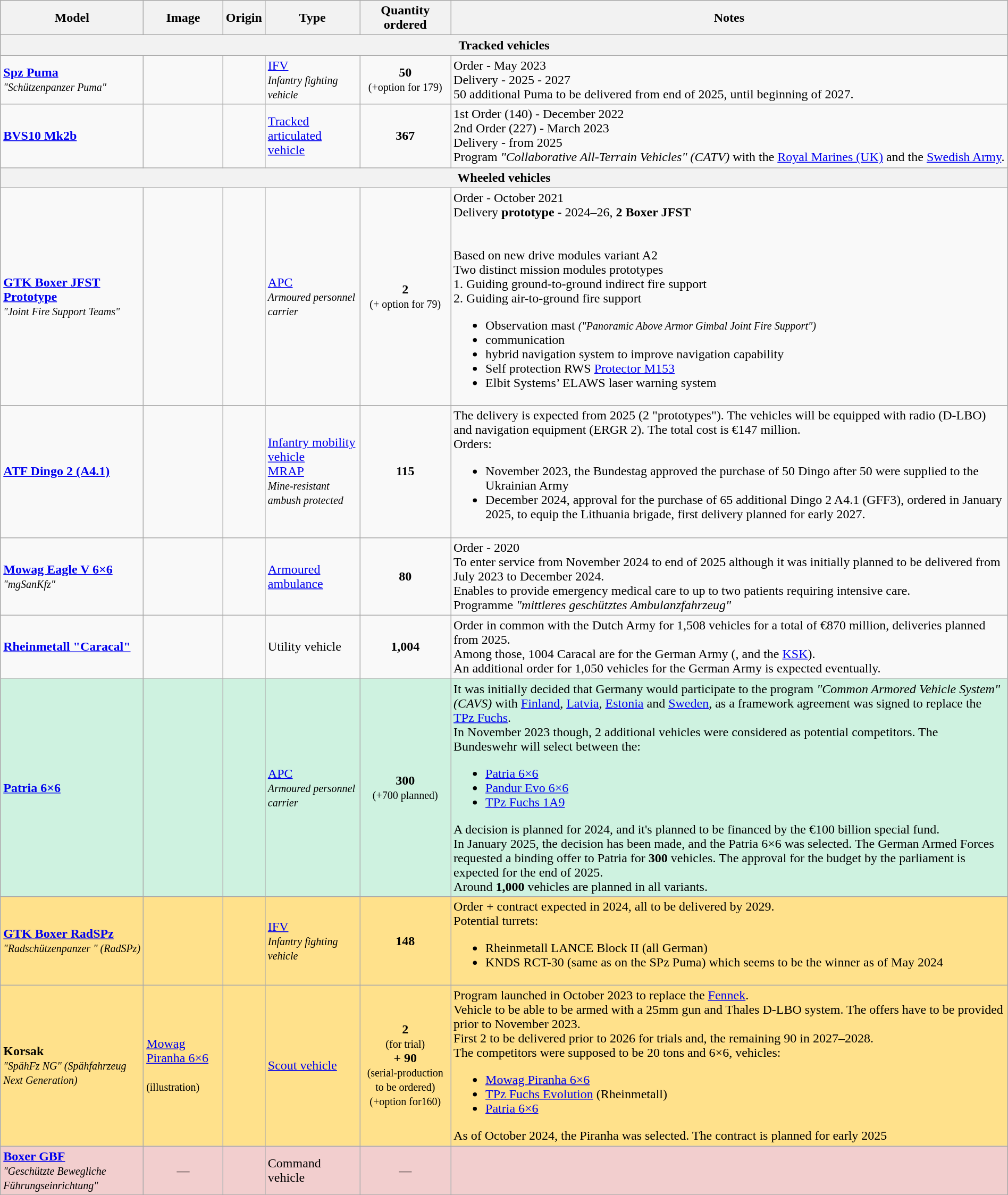<table class="wikitable" style="width:100%;">
<tr>
<th>Model</th>
<th>Image</th>
<th>Origin</th>
<th>Type</th>
<th>Quantity ordered</th>
<th>Notes</th>
</tr>
<tr>
<th colspan="6">Tracked vehicles</th>
</tr>
<tr>
<td><a href='#'><strong>Spz Puma</strong></a><br><em><small>"Schützenpanzer Puma"</small></em></td>
<td></td>
<td><small></small></td>
<td><a href='#'>IFV</a><br><em><small>Infantry fighting vehicle</small></em></td>
<td style="text-align: center;"><strong>50</strong><br><small>(+option for 179)</small></td>
<td>Order - May 2023<br>Delivery - 2025 - 2027<br>50 additional Puma to be delivered from end of 2025, until beginning of 2027.</td>
</tr>
<tr>
<td><a href='#'><strong>BVS10 Mk2b</strong></a></td>
<td></td>
<td><small></small><br><small></small></td>
<td><a href='#'>Tracked articulated vehicle</a></td>
<td style="text-align: center;"><strong>367</strong></td>
<td>1st Order (140) - December 2022<br>2nd Order (227) - March 2023<br>Delivery - from 2025<br>Program <em>"Collaborative All-Terrain Vehicles" (CATV)</em> with the <a href='#'>Royal Marines (UK)</a> and the <a href='#'>Swedish Army</a>.</td>
</tr>
<tr>
<th colspan="6">Wheeled vehicles</th>
</tr>
<tr>
<td><a href='#'><strong>GTK Boxer JFST Prototype</strong></a><br><em><small>"Joint Fire Support Teams"</small></em></td>
<td></td>
<td><small></small><br><small></small></td>
<td><a href='#'>APC</a><br><small><em>Armoured personnel carrier</em></small></td>
<td style="text-align: center;"><strong>2</strong><br><small>(+ option for 79)</small></td>
<td>Order - October 2021<br>Delivery <strong>prototype</strong> - 2024–26, <strong>2 Boxer JFST</strong><br><br><br>Based on new drive modules variant A2<br>Two distinct mission modules prototypes<br>1. Guiding ground-to-ground indirect fire support<br>2. Guiding air-to-ground fire support<ul><li>Observation mast  <em><small>("Panoramic Above Armor Gimbal Joint Fire Support")</small></em></li><li>communication</li><li>hybrid navigation system to improve navigation capability</li><li>Self protection RWS <a href='#'>Protector M153</a></li><li>Elbit Systems’ ELAWS laser warning system</li></ul></td>
</tr>
<tr>
<td><strong><a href='#'>ATF Dingo 2 (A4.1)</a></strong></td>
<td style="text-align: center"></td>
<td></td>
<td><a href='#'>Infantry mobility vehicle</a><br><a href='#'>MRAP</a><br><em><small>Mine-resistant ambush protected</small></em></td>
<td style="text-align: center"><strong>115</strong></td>
<td>The delivery is expected from 2025 (2 "prototypes"). The vehicles will be equipped with radio (D-LBO) and navigation equipment (ERGR 2). The total cost is €147 million.<br>Orders:<ul><li>November 2023, the Bundestag approved the purchase of 50 Dingo after 50 were supplied to the Ukrainian Army</li><li>December 2024, approval for the purchase of 65 additional Dingo 2 A4.1 (GFF3), ordered in January 2025, to equip the Lithuania brigade, first delivery planned for early 2027.</li></ul></td>
</tr>
<tr>
<td><a href='#'><strong>Mowag Eagle V 6×6</strong></a><br><em><small>"mgSanKfz"</small></em></td>
<td style="text-align: center;"></td>
<td><small></small><br><small></small></td>
<td><a href='#'>Armoured</a> <a href='#'>ambulance</a></td>
<td style="text-align: center;"><strong>80</strong></td>
<td>Order - 2020<br>To enter service from November 2024 to end of 2025 although it was initially planned to be delivered from July 2023 to December 2024.<br>Enables to provide emergency medical care to up to two patients requiring intensive care.<br>Programme <em>"mittleres geschütztes Ambulanzfahrzeug"</em></td>
</tr>
<tr>
<td><strong><a href='#'>Rheinmetall "Caracal"</a></strong></td>
<td></td>
<td><small></small><br><small></small>
<small></small></td>
<td>Utility vehicle</td>
<td style="text-align: center;"><strong>1,004</strong></td>
<td>Order in common with the Dutch Army for 1,508 vehicles for a total of €870 million, deliveries planned from 2025.<br>Among those, 1004 Caracal are for the German Army (,  and the <a href='#'>KSK</a>).<br>An additional order for 1,050 vehicles for the German Army is expected eventually.</td>
</tr>
<tr>
<td style="background: #CEF2E0;"><strong><a href='#'>Patria 6×6</a></strong></td>
<td style="background: #CEF2E0;"></td>
<td style="background: #CEF2E0;"><small></small><br><small></small></td>
<td style="background: #CEF2E0;"><a href='#'>APC</a><br><small><em>Armoured personnel carrier</em></small></td>
<td style="background: #CEF2E0;text-align: center"><strong>300</strong><br><small>(+700 planned)</small></td>
<td style="background: #CEF2E0;">It was initially decided that Germany would participate to the program <em>"Common Armored Vehicle System" (CAVS)</em> with <a href='#'>Finland</a>, <a href='#'>Latvia</a>, <a href='#'>Estonia</a> and <a href='#'>Sweden</a>, as a framework agreement was signed to replace the <a href='#'>TPz Fuchs</a>.<br>In November 2023 though, 2 additional vehicles were considered as potential competitors. The Bundeswehr will select between the:<ul><li><a href='#'>Patria 6×6</a></li><li><a href='#'>Pandur Evo 6×6</a></li><li><a href='#'>TPz Fuchs 1A9</a></li></ul>A decision is planned for 2024, and it's planned to be financed by the €100 billion special fund.<br>In January 2025, the decision has been made, and the Patria 6×6 was selected. The German Armed Forces requested a binding offer to Patria for <strong>300</strong> vehicles. The approval for the budget by the parliament is expected for the end of 2025.<br>Around <strong>1,000</strong> vehicles are planned in all variants.</td>
</tr>
<tr>
<td style="background: #FFE18B;"><a href='#'><strong>GTK Boxer RadSPz</strong></a><br><small><em>"Radschützenpanzer " (RadSPz)</em></small></td>
<td style="background: #FFE18B;text-align: center"></td>
<td style="background: #FFE18B;"><small></small></td>
<td style="background: #FFE18B;"><a href='#'>IFV</a><br><em><small>Infantry fighting vehicle</small></em></td>
<td style="background: #FFE18B;text-align: center"><strong>148</strong></td>
<td style="background: #FFE18B;">Order + contract expected in 2024, all to be delivered by 2029.<br>Potential turrets:<ul><li>Rheinmetall LANCE Block II (all German)</li><li>KNDS RCT-30 (same as on the SPz Puma) which seems to be the winner as of May 2024</li></ul></td>
</tr>
<tr>
<td style="background: #FFE18B;"><strong>Korsak</strong><br><em><small>"SpähFz NG" (Spähfahrzeug Next Generation)</small></em></td>
<td style="background: #FFE18B"><a href='#'>Mowag Piranha 6×6</a><br><br><small>(illustration)</small></td>
<td style="background: #FFE18B;"><small></small></td>
<td style="background: #FFE18B;"><a href='#'>Scout vehicle</a></td>
<td style="background: #FFE18B;text-align: center"><strong>2</strong><br><small>(for trial)</small><br><strong>+ 90</strong><br><small>(serial-production to be ordered)</small><br><small>(+option for160)</small></td>
<td style="background: #FFE18B;">Program launched in October 2023 to replace the <a href='#'>Fennek</a>.<br>Vehicle to be able to be armed with a 25mm gun and Thales D-LBO system. The offers have to be provided prior to November 2023.<br>First 2 to be delivered prior to 2026 for trials and, the remaining 90 in 2027–2028.<br>The competitors were supposed to be 20 tons and 6×6, vehicles:<ul><li><a href='#'>Mowag Piranha 6×6</a></li><li><a href='#'>TPz Fuchs Evolution</a> (Rheinmetall)</li><li><a href='#'>Patria 6×6</a></li></ul>As of October 2024, the Piranha was selected. The contract is planned for early 2025</td>
</tr>
<tr>
<td style="background: #F2CECE;"><a href='#'><strong>Boxer GBF</strong></a><br><em><small>"Geschützte Bewegliche Führungseinrichtung"</small></em></td>
<td style="background: #F2CECE;text-align: center">—</td>
<td style="background: #F2CECE;"><small></small></td>
<td style="background: #F2CECE;">Command vehicle</td>
<td style="background: #F2CECE;text-align: center">—</td>
<td style="background: #F2CECE;"></td>
</tr>
</table>
